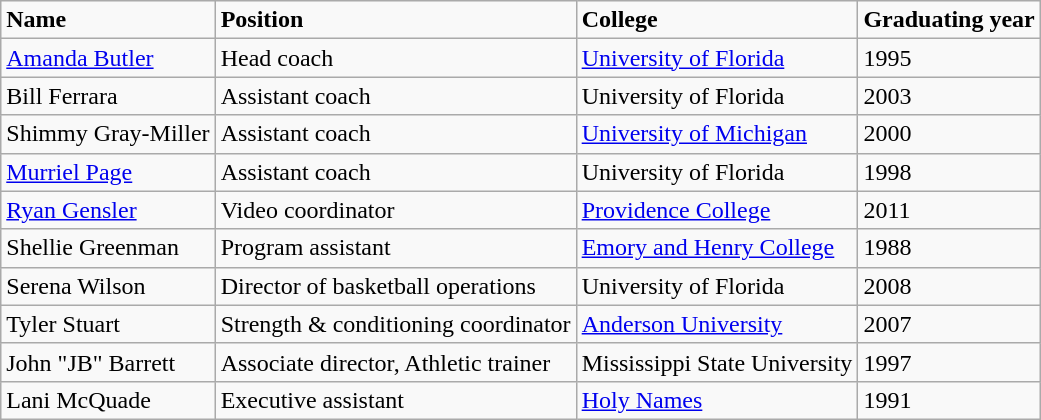<table class="wikitable">
<tr>
<td><strong>Name</strong></td>
<td><strong>Position</strong></td>
<td><strong>College</strong></td>
<td><strong>Graduating year</strong></td>
</tr>
<tr>
<td><a href='#'>Amanda Butler</a></td>
<td>Head coach</td>
<td><a href='#'>University of Florida</a></td>
<td>1995</td>
</tr>
<tr>
<td>Bill Ferrara</td>
<td>Assistant coach</td>
<td>University of Florida</td>
<td>2003</td>
</tr>
<tr>
<td>Shimmy Gray-Miller</td>
<td>Assistant coach</td>
<td><a href='#'>University of Michigan</a></td>
<td>2000</td>
</tr>
<tr>
<td><a href='#'>Murriel Page</a></td>
<td>Assistant coach</td>
<td>University of Florida</td>
<td>1998</td>
</tr>
<tr>
<td><a href='#'>Ryan Gensler</a></td>
<td>Video coordinator</td>
<td><a href='#'>Providence College</a></td>
<td>2011</td>
</tr>
<tr>
<td>Shellie Greenman</td>
<td>Program assistant</td>
<td><a href='#'>Emory and Henry College</a></td>
<td>1988</td>
</tr>
<tr>
<td>Serena Wilson</td>
<td>Director of basketball operations</td>
<td>University of Florida</td>
<td>2008</td>
</tr>
<tr>
<td>Tyler Stuart</td>
<td>Strength & conditioning coordinator</td>
<td><a href='#'>Anderson University</a></td>
<td>2007</td>
</tr>
<tr>
<td>John "JB" Barrett</td>
<td>Associate director, Athletic trainer</td>
<td>Mississippi State University</td>
<td>1997</td>
</tr>
<tr>
<td>Lani McQuade</td>
<td>Executive assistant</td>
<td><a href='#'>Holy Names</a></td>
<td>1991</td>
</tr>
</table>
